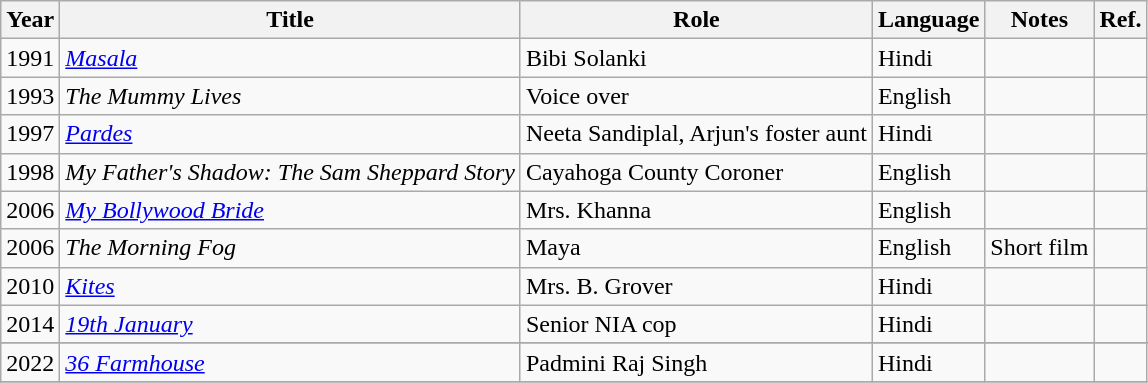<table class="wikitable plainrowheaders sortable">
<tr>
<th scope=col>Year</th>
<th scope="col">Title</th>
<th scope="col">Role</th>
<th scope="col">Language</th>
<th scope="col">Notes</th>
<th scope="col" class="unsortable">Ref.</th>
</tr>
<tr>
<td>1991</td>
<td scope="row"><em><a href='#'>Masala</a> </em></td>
<td>Bibi Solanki</td>
<td>Hindi</td>
<td></td>
<td></td>
</tr>
<tr>
<td>1993</td>
<td scope="row" data-sort-value="Mummy Lives, The"><em>The Mummy Lives</em></td>
<td>Voice over</td>
<td>English</td>
<td></td>
<td></td>
</tr>
<tr>
<td>1997</td>
<td scope="row"><em><a href='#'>Pardes</a></em></td>
<td>Neeta Sandiplal, Arjun's foster aunt</td>
<td>Hindi</td>
<td></td>
<td></td>
</tr>
<tr>
<td>1998</td>
<td scope="row"><em>My Father's Shadow: The Sam Sheppard Story</em></td>
<td>Cayahoga County Coroner</td>
<td>English</td>
<td></td>
<td></td>
</tr>
<tr>
<td>2006</td>
<td scope="row"><em><a href='#'>My Bollywood Bride</a></em></td>
<td>Mrs. Khanna</td>
<td>English</td>
<td></td>
<td></td>
</tr>
<tr>
<td>2006</td>
<td scope="row" data-sort-value="Morning Fog, The"><em>The Morning Fog</em></td>
<td>Maya</td>
<td>English</td>
<td>Short film</td>
<td></td>
</tr>
<tr>
<td>2010</td>
<td scope="row"><em><a href='#'>Kites</a></em></td>
<td>Mrs. B. Grover</td>
<td>Hindi</td>
<td></td>
<td></td>
</tr>
<tr>
<td>2014</td>
<td scope="row"><em><a href='#'>19th January</a></em></td>
<td>Senior NIA cop</td>
<td>Hindi</td>
<td></td>
<td></td>
</tr>
<tr>
</tr>
<tr>
<td>2022</td>
<td scope="row"><em><a href='#'>36 Farmhouse</a></em></td>
<td>Padmini Raj Singh</td>
<td>Hindi</td>
<td></td>
<td></td>
</tr>
<tr>
</tr>
</table>
